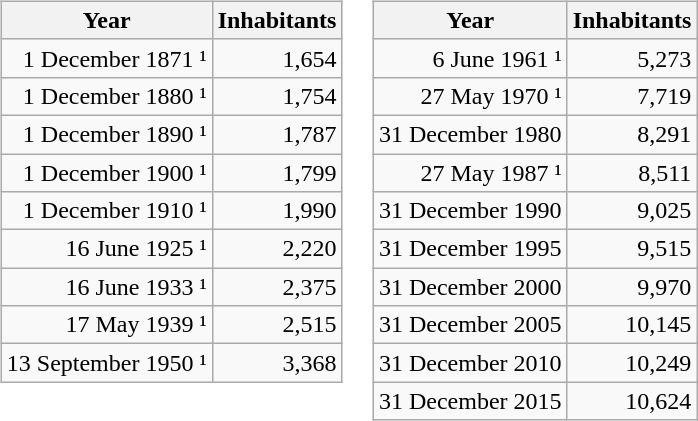<table>
<tr>
<td valign="top"><br><table class="wikitable" style="text-align:right">
<tr>
<th>Year</th>
<th>Inhabitants</th>
</tr>
<tr>
<td>1 December 1871 ¹</td>
<td>1,654</td>
</tr>
<tr>
<td>1 December 1880 ¹</td>
<td>1,754</td>
</tr>
<tr>
<td>1 December 1890 ¹</td>
<td>1,787</td>
</tr>
<tr>
<td>1 December 1900 ¹</td>
<td>1,799</td>
</tr>
<tr>
<td>1 December 1910 ¹</td>
<td>1,990</td>
</tr>
<tr>
<td>16 June 1925 ¹</td>
<td>2,220</td>
</tr>
<tr>
<td>16 June 1933 ¹</td>
<td>2,375</td>
</tr>
<tr>
<td>17 May 1939 ¹</td>
<td>2,515</td>
</tr>
<tr>
<td>13 September 1950 ¹</td>
<td>3,368</td>
</tr>
</table>
</td>
<td valign="top"><br><table class="wikitable" style="text-align:right">
<tr>
<th>Year</th>
<th>Inhabitants</th>
</tr>
<tr>
<td>6 June 1961 ¹</td>
<td>5,273</td>
</tr>
<tr>
<td>27 May 1970 ¹</td>
<td>7,719</td>
</tr>
<tr>
<td>31 December 1980</td>
<td>8,291</td>
</tr>
<tr>
<td>27 May 1987 ¹</td>
<td>8,511</td>
</tr>
<tr>
<td>31 December 1990</td>
<td>9,025</td>
</tr>
<tr>
<td>31 December 1995</td>
<td>9,515</td>
</tr>
<tr>
<td>31 December 2000</td>
<td>9,970</td>
</tr>
<tr>
<td>31 December 2005</td>
<td>10,145</td>
</tr>
<tr>
<td>31 December 2010</td>
<td>10,249</td>
</tr>
<tr>
<td>31 December 2015</td>
<td>10,624</td>
</tr>
</table>
</td>
</tr>
</table>
